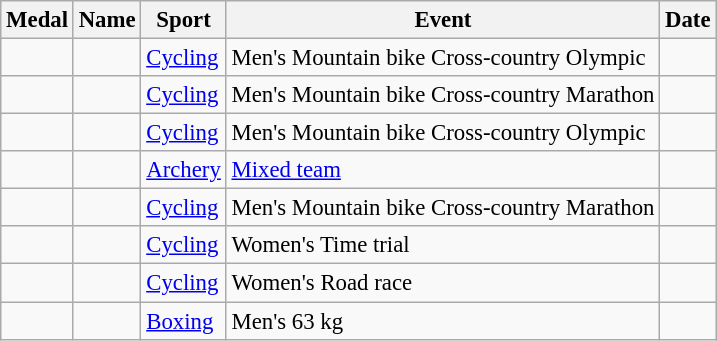<table class="wikitable sortable" style="font-size:95%">
<tr>
<th>Medal</th>
<th>Name</th>
<th>Sport</th>
<th>Event</th>
<th>Date</th>
</tr>
<tr>
<td></td>
<td></td>
<td><a href='#'>Cycling</a></td>
<td>Men's Mountain bike Cross-country Olympic</td>
<td></td>
</tr>
<tr>
<td></td>
<td></td>
<td><a href='#'>Cycling</a></td>
<td>Men's Mountain bike Cross-country Marathon</td>
<td></td>
</tr>
<tr>
<td></td>
<td></td>
<td><a href='#'>Cycling</a></td>
<td>Men's Mountain bike Cross-country Olympic</td>
<td></td>
</tr>
<tr>
<td></td>
<td><br></td>
<td><a href='#'>Archery</a></td>
<td><a href='#'>Mixed team</a></td>
<td></td>
</tr>
<tr>
<td></td>
<td></td>
<td><a href='#'>Cycling</a></td>
<td>Men's Mountain bike Cross-country Marathon</td>
<td></td>
</tr>
<tr>
<td></td>
<td></td>
<td><a href='#'>Cycling</a></td>
<td>Women's Time trial</td>
<td></td>
</tr>
<tr>
<td></td>
<td></td>
<td><a href='#'>Cycling</a></td>
<td>Women's Road race</td>
<td></td>
</tr>
<tr>
<td></td>
<td></td>
<td><a href='#'>Boxing</a></td>
<td>Men's 63 kg</td>
<td></td>
</tr>
</table>
